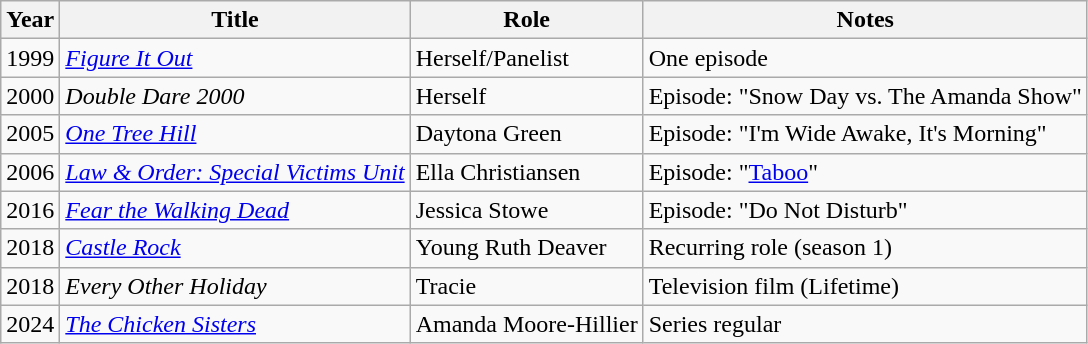<table class="wikitable sortable">
<tr>
<th>Year</th>
<th>Title</th>
<th>Role</th>
<th class="unsortable">Notes</th>
</tr>
<tr>
<td>1999</td>
<td><em><a href='#'>Figure It Out</a></em></td>
<td>Herself/Panelist</td>
<td>One episode</td>
</tr>
<tr>
<td>2000</td>
<td><em>Double Dare 2000</em></td>
<td>Herself</td>
<td>Episode: "Snow Day vs. The Amanda Show"</td>
</tr>
<tr>
<td>2005</td>
<td><em><a href='#'>One Tree Hill</a></em></td>
<td>Daytona Green</td>
<td>Episode: "I'm Wide Awake, It's Morning"</td>
</tr>
<tr>
<td>2006</td>
<td><em><a href='#'>Law & Order: Special Victims Unit</a></em></td>
<td>Ella Christiansen</td>
<td>Episode: "<a href='#'>Taboo</a>"</td>
</tr>
<tr>
<td>2016</td>
<td><em><a href='#'>Fear the Walking Dead</a></em></td>
<td>Jessica Stowe</td>
<td>Episode: "Do Not Disturb"</td>
</tr>
<tr>
<td>2018</td>
<td><em><a href='#'>Castle Rock</a></em></td>
<td>Young Ruth Deaver</td>
<td>Recurring role (season 1)</td>
</tr>
<tr>
<td>2018</td>
<td><em>Every Other Holiday</em></td>
<td>Tracie</td>
<td>Television film (Lifetime)</td>
</tr>
<tr>
<td>2024</td>
<td data-sort-value="Chicken Sisters, The"><em><a href='#'>The Chicken Sisters</a></em></td>
<td>Amanda Moore-Hillier</td>
<td>Series regular</td>
</tr>
</table>
